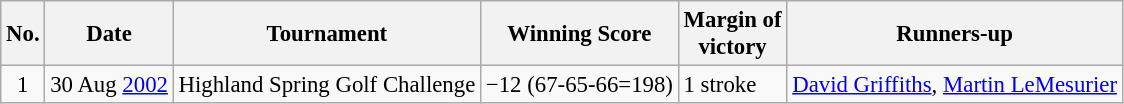<table class="wikitable" style="font-size:95%;">
<tr>
<th>No.</th>
<th>Date</th>
<th>Tournament</th>
<th>Winning Score</th>
<th>Margin of<br>victory</th>
<th>Runners-up</th>
</tr>
<tr>
<td align=center>1</td>
<td align=right>30 Aug <a href='#'>2002</a></td>
<td>Highland Spring Golf Challenge</td>
<td>−12 (67-65-66=198)</td>
<td>1 stroke</td>
<td> <a href='#'>David Griffiths</a>,  <a href='#'>Martin LeMesurier</a></td>
</tr>
</table>
